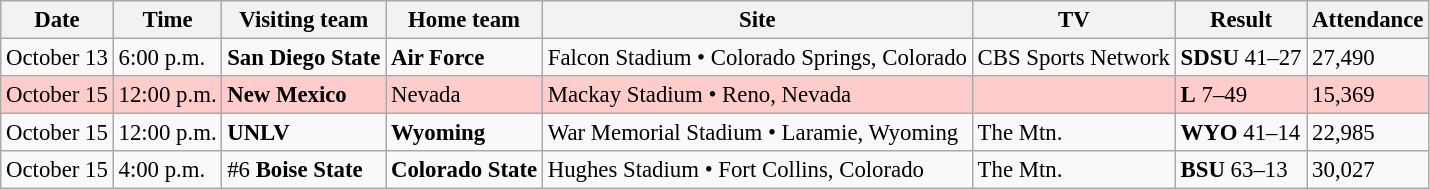<table class="wikitable" style="font-size:95%;">
<tr>
<th>Date</th>
<th>Time</th>
<th>Visiting team</th>
<th>Home team</th>
<th>Site</th>
<th>TV</th>
<th>Result</th>
<th>Attendance</th>
</tr>
<tr style=>
<td>October 13</td>
<td>6:00 p.m.</td>
<td><strong>San Diego State</strong></td>
<td><strong>Air Force</strong></td>
<td>Falcon Stadium • Colorado Springs, Colorado</td>
<td>CBS Sports Network</td>
<td><strong>SDSU</strong> 41–27</td>
<td>27,490</td>
</tr>
<tr style="background:#fcc;">
<td>October 15</td>
<td>12:00 p.m.</td>
<td><strong>New Mexico</strong></td>
<td>Nevada</td>
<td>Mackay Stadium • Reno, Nevada</td>
<td></td>
<td><strong>L</strong> 7–49</td>
<td>15,369</td>
</tr>
<tr style=>
<td>October 15</td>
<td>12:00 p.m.</td>
<td><strong>UNLV</strong></td>
<td><strong>Wyoming</strong></td>
<td>War Memorial Stadium • Laramie, Wyoming</td>
<td>The Mtn.</td>
<td><strong>WYO</strong> 41–14</td>
<td>22,985</td>
</tr>
<tr style=>
<td>October 15</td>
<td>4:00 p.m.</td>
<td>#6 <strong>Boise State</strong></td>
<td><strong>Colorado State</strong></td>
<td>Hughes Stadium • Fort Collins, Colorado</td>
<td>The Mtn.</td>
<td><strong>BSU</strong> 63–13</td>
<td>30,027</td>
</tr>
</table>
